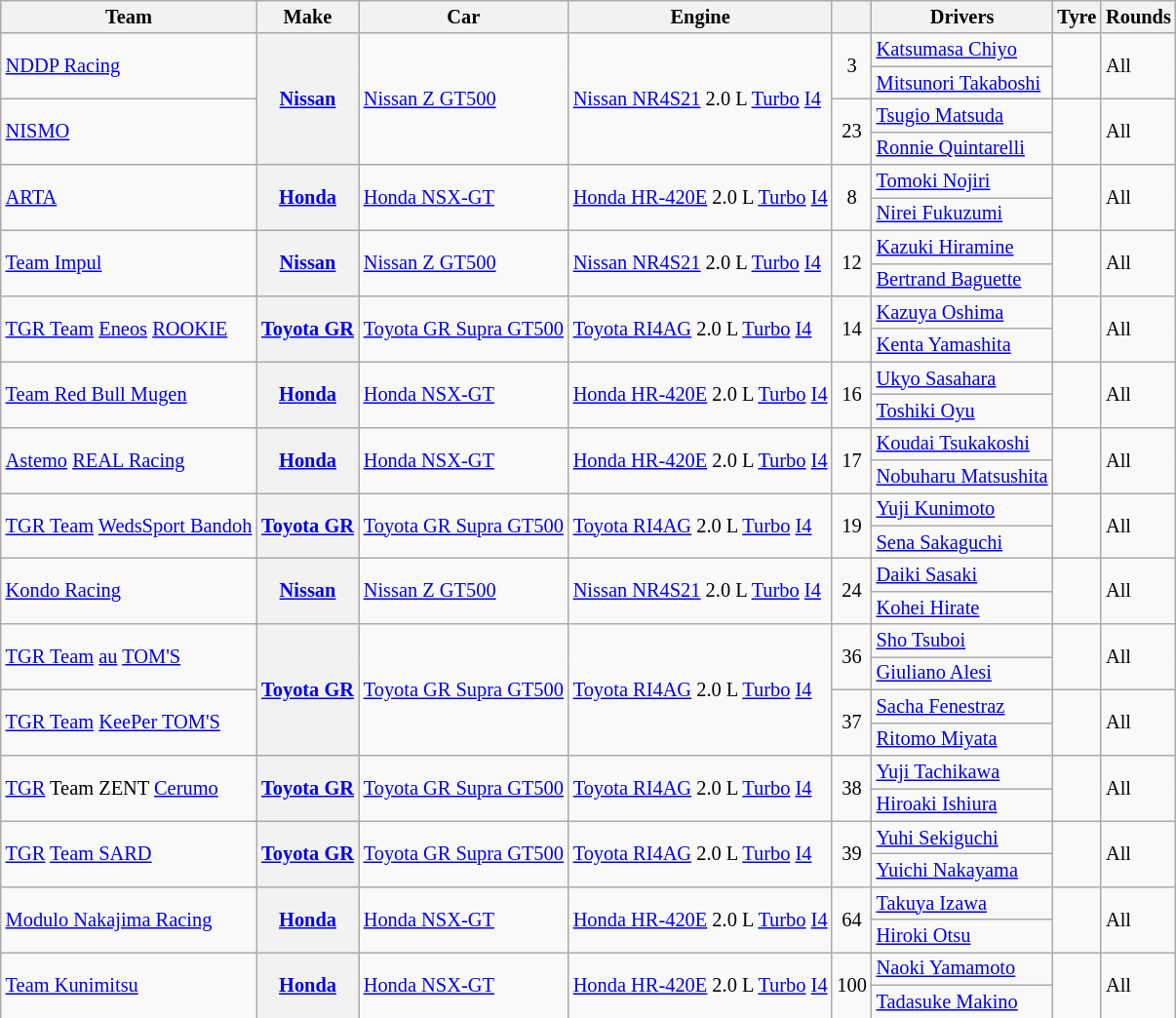<table class="wikitable" style="font-size: 85%">
<tr>
<th>Team</th>
<th>Make</th>
<th>Car</th>
<th>Engine</th>
<th></th>
<th>Drivers</th>
<th>Tyre</th>
<th>Rounds</th>
</tr>
<tr>
<td rowspan=2><a href='#'>NDDP Racing</a></td>
<th rowspan=4><a href='#'>Nissan</a></th>
<td rowspan=4><a href='#'>Nissan Z GT500</a></td>
<td rowspan=4><a href='#'>Nissan NR4S21</a> 2.0 L <a href='#'>Turbo</a> <a href='#'>I4</a></td>
<td align="center" rowspan=2>3</td>
<td> <a href='#'>Katsumasa Chiyo</a></td>
<td rowspan=2 align=center></td>
<td rowspan="2">All</td>
</tr>
<tr>
<td> <a href='#'>Mitsunori Takaboshi</a></td>
</tr>
<tr>
<td rowspan=2><a href='#'>NISMO</a></td>
<td align="center" rowspan=2>23</td>
<td> <a href='#'>Tsugio Matsuda</a></td>
<td rowspan=2 align=center></td>
<td rowspan="2">All</td>
</tr>
<tr>
<td> <a href='#'>Ronnie Quintarelli</a></td>
</tr>
<tr>
<td rowspan=2><a href='#'>ARTA</a></td>
<th rowspan=2><a href='#'>Honda</a></th>
<td rowspan=2><a href='#'>Honda NSX-GT</a></td>
<td rowspan=2><a href='#'>Honda HR-420E</a> 2.0 L <a href='#'>Turbo</a> <a href='#'>I4</a></td>
<td align="center" rowspan=2>8</td>
<td> <a href='#'>Tomoki Nojiri</a></td>
<td rowspan=2 align=center></td>
<td rowspan="2">All</td>
</tr>
<tr>
<td> <a href='#'>Nirei Fukuzumi</a></td>
</tr>
<tr>
<td rowspan=2><a href='#'>Team Impul</a></td>
<th rowspan=2><a href='#'>Nissan</a></th>
<td rowspan=2><a href='#'>Nissan Z GT500</a></td>
<td rowspan=2><a href='#'>Nissan NR4S21</a> 2.0 L <a href='#'>Turbo</a> <a href='#'>I4</a></td>
<td align="center" rowspan=2>12</td>
<td> <a href='#'>Kazuki Hiramine</a></td>
<td rowspan=2 align=center></td>
<td rowspan="2">All</td>
</tr>
<tr>
<td> <a href='#'>Bertrand Baguette</a></td>
</tr>
<tr>
<td rowspan=2><a href='#'>TGR Team</a> <a href='#'>Eneos</a> <a href='#'>ROOKIE</a></td>
<th rowspan=2><a href='#'>Toyota GR</a></th>
<td rowspan=2><a href='#'>Toyota GR Supra GT500</a></td>
<td rowspan=2><a href='#'>Toyota RI4AG</a> 2.0 L <a href='#'>Turbo</a> <a href='#'>I4</a></td>
<td align="center" rowspan=2>14</td>
<td> <a href='#'>Kazuya Oshima</a></td>
<td rowspan=2 align=center></td>
<td rowspan="2">All</td>
</tr>
<tr>
<td> <a href='#'>Kenta Yamashita</a></td>
</tr>
<tr>
<td rowspan=2><a href='#'>Team Red Bull Mugen</a></td>
<th rowspan=2><a href='#'>Honda</a></th>
<td rowspan=2><a href='#'>Honda NSX-GT</a></td>
<td rowspan=2><a href='#'>Honda HR-420E</a> 2.0 L <a href='#'>Turbo</a> <a href='#'>I4</a></td>
<td align="center" rowspan=2>16</td>
<td> <a href='#'>Ukyo Sasahara</a></td>
<td rowspan=2 align=center></td>
<td rowspan="2">All</td>
</tr>
<tr>
<td> <a href='#'>Toshiki Oyu</a></td>
</tr>
<tr>
<td rowspan=2><a href='#'>Astemo</a> <a href='#'>REAL Racing</a></td>
<th rowspan=2><a href='#'>Honda</a></th>
<td rowspan=2><a href='#'>Honda NSX-GT</a></td>
<td rowspan=2><a href='#'>Honda HR-420E</a> 2.0 L <a href='#'>Turbo</a> <a href='#'>I4</a></td>
<td align="center" rowspan=2>17</td>
<td> <a href='#'>Koudai Tsukakoshi</a></td>
<td rowspan=2 align=center></td>
<td rowspan="2">All</td>
</tr>
<tr>
<td> <a href='#'>Nobuharu Matsushita</a></td>
</tr>
<tr>
<td rowspan=2><a href='#'>TGR Team</a> <a href='#'>WedsSport Bandoh</a></td>
<th rowspan=2><a href='#'>Toyota GR</a></th>
<td rowspan=2><a href='#'>Toyota GR Supra GT500</a></td>
<td rowspan=2><a href='#'>Toyota RI4AG</a> 2.0 L <a href='#'>Turbo</a> <a href='#'>I4</a></td>
<td align="center" rowspan=2>19</td>
<td> <a href='#'>Yuji Kunimoto</a></td>
<td rowspan=2 align=center></td>
<td rowspan="2">All</td>
</tr>
<tr>
<td> <a href='#'>Sena Sakaguchi</a></td>
</tr>
<tr>
<td rowspan=2><a href='#'>Kondo Racing</a></td>
<th rowspan=2><a href='#'>Nissan</a></th>
<td rowspan=2><a href='#'>Nissan Z GT500</a></td>
<td rowspan=2><a href='#'>Nissan NR4S21</a> 2.0 L <a href='#'>Turbo</a> <a href='#'>I4</a></td>
<td align="center" rowspan=2>24</td>
<td> <a href='#'>Daiki Sasaki</a></td>
<td rowspan=2 align=center></td>
<td rowspan="2">All</td>
</tr>
<tr>
<td> <a href='#'>Kohei Hirate</a></td>
</tr>
<tr>
<td rowspan=2><a href='#'>TGR Team</a> <a href='#'>au</a> <a href='#'>TOM'S</a></td>
<th rowspan="4"><a href='#'>Toyota GR</a></th>
<td rowspan=4><a href='#'>Toyota GR Supra GT500</a></td>
<td rowspan=4><a href='#'>Toyota RI4AG</a> 2.0 L <a href='#'>Turbo</a> <a href='#'>I4</a></td>
<td align="center" rowspan="2">36</td>
<td> <a href='#'>Sho Tsuboi</a></td>
<td rowspan="2" align="center"></td>
<td rowspan="2">All</td>
</tr>
<tr>
<td> <a href='#'>Giuliano Alesi</a></td>
</tr>
<tr>
<td rowspan=2><a href='#'>TGR Team</a> <a href='#'>KeePer TOM'S</a></td>
<td align="center" rowspan="2">37</td>
<td> <a href='#'>Sacha Fenestraz</a></td>
<td rowspan="2" align="center"></td>
<td rowspan="2">All</td>
</tr>
<tr>
<td> <a href='#'>Ritomo Miyata</a></td>
</tr>
<tr>
<td rowspan=2><a href='#'>TGR</a> Team ZENT <a href='#'>Cerumo</a></td>
<th rowspan=2><a href='#'>Toyota GR</a></th>
<td rowspan=2><a href='#'>Toyota GR Supra GT500</a></td>
<td rowspan=2><a href='#'>Toyota RI4AG</a> 2.0 L <a href='#'>Turbo</a> <a href='#'>I4</a></td>
<td align="center" rowspan=2>38</td>
<td> <a href='#'>Yuji Tachikawa</a></td>
<td rowspan=2 align=center></td>
<td rowspan="2">All</td>
</tr>
<tr>
<td> <a href='#'>Hiroaki Ishiura</a></td>
</tr>
<tr>
<td rowspan=2><a href='#'>TGR</a> <a href='#'>Team SARD</a></td>
<th rowspan=2><a href='#'>Toyota GR</a></th>
<td rowspan=2><a href='#'>Toyota GR Supra GT500</a></td>
<td rowspan=2><a href='#'>Toyota RI4AG</a> 2.0 L <a href='#'>Turbo</a> <a href='#'>I4</a></td>
<td align="center" rowspan=2>39</td>
<td> <a href='#'>Yuhi Sekiguchi</a></td>
<td rowspan=2 align="center"></td>
<td rowspan="2">All</td>
</tr>
<tr>
<td> <a href='#'>Yuichi Nakayama</a></td>
</tr>
<tr>
<td rowspan=2><a href='#'>Modulo Nakajima Racing</a></td>
<th rowspan=2><a href='#'>Honda</a></th>
<td rowspan=2><a href='#'>Honda NSX-GT</a></td>
<td rowspan=2><a href='#'>Honda HR-420E</a> 2.0 L <a href='#'>Turbo</a> <a href='#'>I4</a></td>
<td align="center" rowspan=2>64</td>
<td> <a href='#'>Takuya Izawa</a></td>
<td rowspan=2 align=center></td>
<td rowspan="2">All</td>
</tr>
<tr>
<td> <a href='#'>Hiroki Otsu</a></td>
</tr>
<tr>
<td rowspan=2><a href='#'>Team Kunimitsu</a></td>
<th rowspan=2><a href='#'>Honda</a></th>
<td rowspan=2><a href='#'>Honda NSX-GT</a></td>
<td rowspan=2><a href='#'>Honda HR-420E</a> 2.0 L <a href='#'>Turbo</a> <a href='#'>I4</a></td>
<td align="center" rowspan=2>100</td>
<td> <a href='#'>Naoki Yamamoto</a></td>
<td rowspan=2 align=center></td>
<td rowspan="2">All</td>
</tr>
<tr>
<td> <a href='#'>Tadasuke Makino</a></td>
</tr>
</table>
